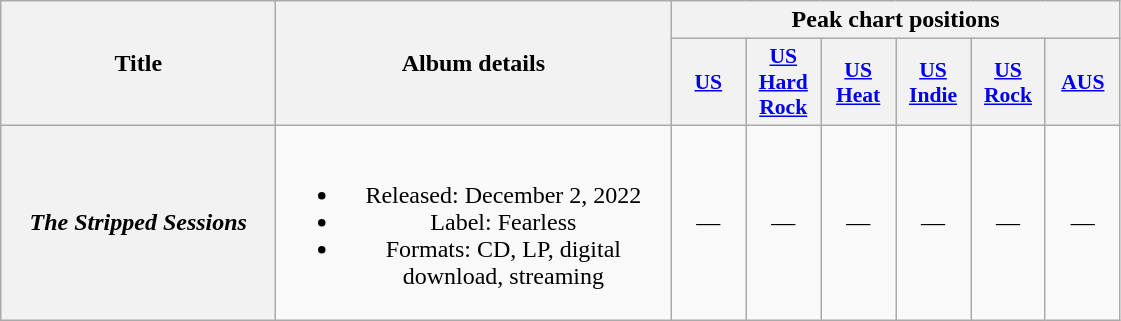<table class="wikitable plainrowheaders" style="text-align:center;">
<tr>
<th scope="col" rowspan="2" style="width:11em;">Title</th>
<th scope="col" rowspan="2" style="width:16em;">Album details</th>
<th scope="col" colspan="6">Peak chart positions</th>
</tr>
<tr>
<th scope="col" style="width:3em;font-size:90%;"><a href='#'>US</a><br></th>
<th scope="col" style="width:3em;font-size:90%;"><a href='#'>US<br>Hard Rock</a><br></th>
<th scope="col" style="width:3em;font-size:90%;"><a href='#'>US<br>Heat</a><br></th>
<th scope="col" style="width:3em;font-size:90%;"><a href='#'>US<br>Indie</a><br></th>
<th scope="col" style="width:3em;font-size:90%;"><a href='#'>US<br>Rock</a><br></th>
<th scope="col" style="width:3em;font-size:90%;"><a href='#'>AUS</a><br></th>
</tr>
<tr>
<th scope="row"><em>The Stripped Sessions</em></th>
<td><br><ul><li>Released: December 2, 2022</li><li>Label: Fearless</li><li>Formats: CD, LP, digital download, streaming</li></ul></td>
<td>—</td>
<td>—</td>
<td>—</td>
<td>—</td>
<td>—</td>
<td>—</td>
</tr>
</table>
